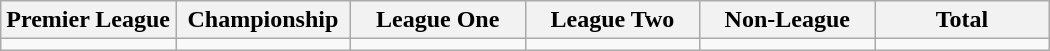<table class="wikitable">
<tr>
<th width="16.67%">Premier League</th>
<th width="16.67%">Championship</th>
<th width="16.67%">League One</th>
<th width="16.67%">League Two</th>
<th width="16.67%">Non-League</th>
<th width="16.67%">Total</th>
</tr>
<tr>
<td></td>
<td></td>
<td></td>
<td></td>
<td></td>
<td></td>
</tr>
</table>
